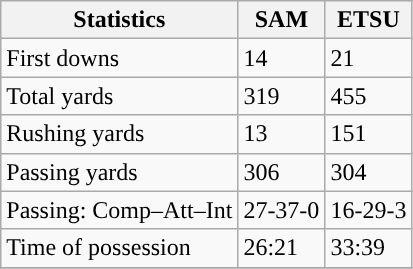<table class="wikitable" style="float: left;">
<tr>
<th>Statistics</th>
<th>SAM</th>
<th>ETSU</th>
</tr>
<tr>
<td>First downs</td>
<td>14</td>
<td>21</td>
</tr>
<tr>
<td>Total yards</td>
<td>319</td>
<td>455</td>
</tr>
<tr>
<td>Rushing yards</td>
<td>13</td>
<td>151</td>
</tr>
<tr>
<td>Passing yards</td>
<td>306</td>
<td>304</td>
</tr>
<tr>
<td>Passing: Comp–Att–Int</td>
<td>27-37-0</td>
<td>16-29-3</td>
</tr>
<tr>
<td>Time of possession</td>
<td>26:21</td>
<td>33:39</td>
</tr>
<tr>
</tr>
</table>
